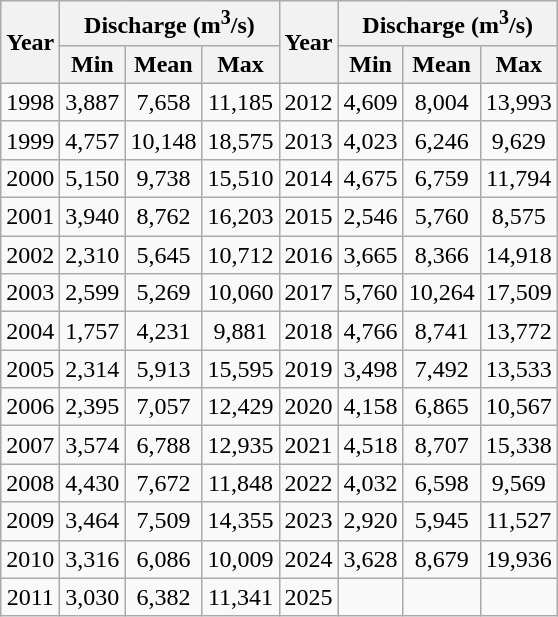<table class="wikitable" style="text-align:center;">
<tr>
<th rowspan="2">Year</th>
<th colspan="3">Discharge (m<sup>3</sup>/s)</th>
<th rowspan="2">Year</th>
<th colspan="3">Discharge (m<sup>3</sup>/s)</th>
</tr>
<tr>
<th>Min</th>
<th>Mean</th>
<th>Max</th>
<th>Min</th>
<th>Mean</th>
<th>Max</th>
</tr>
<tr>
<td>1998</td>
<td>3,887</td>
<td>7,658</td>
<td>11,185</td>
<td>2012</td>
<td>4,609</td>
<td>8,004</td>
<td>13,993</td>
</tr>
<tr>
<td>1999</td>
<td>4,757</td>
<td>10,148</td>
<td>18,575</td>
<td>2013</td>
<td>4,023</td>
<td>6,246</td>
<td>9,629</td>
</tr>
<tr>
<td>2000</td>
<td>5,150</td>
<td>9,738</td>
<td>15,510</td>
<td>2014</td>
<td>4,675</td>
<td>6,759</td>
<td>11,794</td>
</tr>
<tr>
<td>2001</td>
<td>3,940</td>
<td>8,762</td>
<td>16,203</td>
<td>2015</td>
<td>2,546</td>
<td>5,760</td>
<td>8,575</td>
</tr>
<tr>
<td>2002</td>
<td>2,310</td>
<td>5,645</td>
<td>10,712</td>
<td>2016</td>
<td>3,665</td>
<td>8,366</td>
<td>14,918</td>
</tr>
<tr>
<td>2003</td>
<td>2,599</td>
<td>5,269</td>
<td>10,060</td>
<td>2017</td>
<td>5,760</td>
<td>10,264</td>
<td>17,509</td>
</tr>
<tr>
<td>2004</td>
<td>1,757</td>
<td>4,231</td>
<td>9,881</td>
<td>2018</td>
<td>4,766</td>
<td>8,741</td>
<td>13,772</td>
</tr>
<tr>
<td>2005</td>
<td>2,314</td>
<td>5,913</td>
<td>15,595</td>
<td>2019</td>
<td>3,498</td>
<td>7,492</td>
<td>13,533</td>
</tr>
<tr>
<td>2006</td>
<td>2,395</td>
<td>7,057</td>
<td>12,429</td>
<td>2020</td>
<td>4,158</td>
<td>6,865</td>
<td>10,567</td>
</tr>
<tr>
<td>2007</td>
<td>3,574</td>
<td>6,788</td>
<td>12,935</td>
<td>2021</td>
<td>4,518</td>
<td>8,707</td>
<td>15,338</td>
</tr>
<tr>
<td>2008</td>
<td>4,430</td>
<td>7,672</td>
<td>11,848</td>
<td>2022</td>
<td>4,032</td>
<td>6,598</td>
<td>9,569</td>
</tr>
<tr>
<td>2009</td>
<td>3,464</td>
<td>7,509</td>
<td>14,355</td>
<td>2023</td>
<td>2,920</td>
<td>5,945</td>
<td>11,527</td>
</tr>
<tr>
<td>2010</td>
<td>3,316</td>
<td>6,086</td>
<td>10,009</td>
<td>2024</td>
<td>3,628</td>
<td>8,679</td>
<td>19,936</td>
</tr>
<tr>
<td>2011</td>
<td>3,030</td>
<td>6,382</td>
<td>11,341</td>
<td>2025</td>
<td></td>
<td></td>
<td></td>
</tr>
</table>
